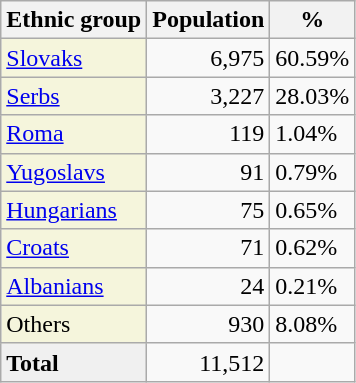<table class="wikitable">
<tr>
<th>Ethnic group</th>
<th>Population</th>
<th>%</th>
</tr>
<tr>
<td style="background:#F5F5DC;"><a href='#'>Slovaks</a></td>
<td align="right">6,975</td>
<td>60.59%</td>
</tr>
<tr>
<td style="background:#F5F5DC;"><a href='#'>Serbs</a></td>
<td align="right">3,227</td>
<td>28.03%</td>
</tr>
<tr>
<td style="background:#F5F5DC;"><a href='#'>Roma</a></td>
<td align="right">119</td>
<td>1.04%</td>
</tr>
<tr>
<td style="background:#F5F5DC;"><a href='#'>Yugoslavs</a></td>
<td align="right">91</td>
<td>0.79%</td>
</tr>
<tr>
<td style="background:#F5F5DC;"><a href='#'>Hungarians</a></td>
<td align="right">75</td>
<td>0.65%</td>
</tr>
<tr>
<td style="background:#F5F5DC;"><a href='#'>Croats</a></td>
<td align="right">71</td>
<td>0.62%</td>
</tr>
<tr>
<td style="background:#F5F5DC;"><a href='#'>Albanians</a></td>
<td align="right">24</td>
<td>0.21%</td>
</tr>
<tr>
<td style="background:#F5F5DC;">Others</td>
<td align="right">930</td>
<td>8.08%</td>
</tr>
<tr class="sortbottom">
<td style="background:#F0F0F0;"><strong>Total</strong></td>
<td align="right">11,512</td>
<td></td>
</tr>
</table>
